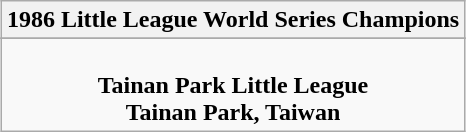<table class="wikitable" style="text-align: center; margin: 0 auto;">
<tr>
<th>1986 Little League World Series Champions</th>
</tr>
<tr>
</tr>
<tr>
<td><br><strong>Tainan Park Little League</strong><br><strong>Tainan Park, Taiwan</strong></td>
</tr>
</table>
